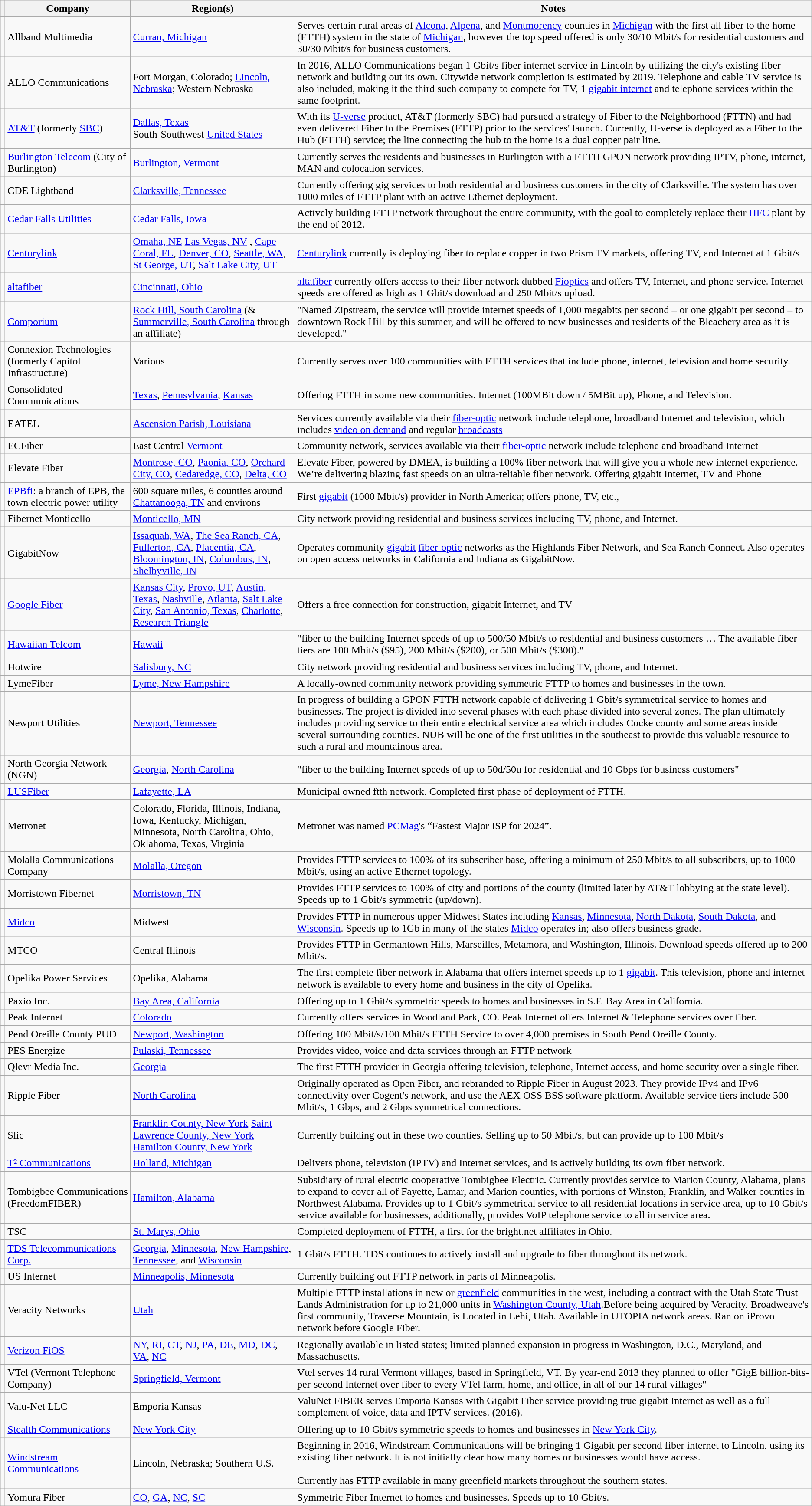<table class="wikitable sortable">
<tr>
<th></th>
<th>Company</th>
<th>Region(s)</th>
<th>Notes</th>
</tr>
<tr>
<td></td>
<td>Allband Multimedia</td>
<td><a href='#'>Curran, Michigan</a></td>
<td>Serves certain rural areas of <a href='#'>Alcona</a>, <a href='#'>Alpena</a>, and <a href='#'>Montmorency</a> counties in <a href='#'>Michigan</a> with the first all fiber to the home (FTTH) system in the state of <a href='#'>Michigan</a>, however the top speed offered is only 30/10 Mbit/s for residential customers and 30/30 Mbit/s for business customers.</td>
</tr>
<tr>
<td></td>
<td>ALLO Communications</td>
<td>Fort Morgan, Colorado; <a href='#'>Lincoln, Nebraska</a>; Western Nebraska</td>
<td>In 2016, ALLO Communications began 1 Gbit/s fiber internet service in Lincoln by utilizing the city's existing fiber network and building out its own. Citywide network completion is estimated by 2019. Telephone and cable TV service is also included, making it the third such company to compete for TV, 1 <a href='#'>gigabit internet</a> and telephone services within the same footprint.</td>
</tr>
<tr>
<td></td>
<td><a href='#'>AT&T</a> (formerly <a href='#'>SBC</a>)</td>
<td><a href='#'>Dallas, Texas</a><br>South-Southwest <a href='#'>United States</a></td>
<td>With its <a href='#'>U-verse</a> product, AT&T (formerly SBC) had pursued a strategy of Fiber to the Neighborhood (FTTN) and had even delivered Fiber to the Premises (FTTP) prior to the services' launch. Currently, U-verse is deployed as a Fiber to the Hub (FTTH) service; the line connecting the hub to the home is a dual copper pair line.</td>
</tr>
<tr>
<td></td>
<td><a href='#'>Burlington Telecom</a> (City of Burlington)</td>
<td><a href='#'>Burlington, Vermont</a></td>
<td>Currently serves the residents and businesses in Burlington with a FTTH GPON network providing IPTV, phone, internet, MAN and colocation services.</td>
</tr>
<tr>
<td></td>
<td>CDE Lightband</td>
<td><a href='#'>Clarksville, Tennessee</a></td>
<td>Currently offering gig services to both residential and business customers in the city of Clarksville. The system has over 1000 miles of FTTP plant with an active Ethernet deployment.</td>
</tr>
<tr>
<td></td>
<td><a href='#'>Cedar Falls Utilities</a></td>
<td><a href='#'>Cedar Falls, Iowa</a></td>
<td>Actively building FTTP network throughout the entire community, with the goal to completely replace their <a href='#'>HFC</a> plant by the end of 2012.</td>
</tr>
<tr>
<td></td>
<td><a href='#'>Centurylink</a></td>
<td><a href='#'>Omaha, NE</a> <a href='#'>Las Vegas, NV</a> ,   <a href='#'>Cape Coral, FL</a>, <a href='#'>Denver, CO</a>, <a href='#'>Seattle, WA</a>, <a href='#'>St George, UT</a>, <a href='#'>Salt Lake City, UT</a></td>
<td><a href='#'>Centurylink</a> currently is deploying fiber to replace copper in two Prism TV markets, offering TV, and Internet at 1 Gbit/s</td>
</tr>
<tr>
<td></td>
<td><a href='#'>altafiber</a></td>
<td><a href='#'>Cincinnati, Ohio</a></td>
<td><a href='#'>altafiber</a> currently offers access to their fiber network dubbed <a href='#'>Fioptics</a> and offers TV, Internet, and phone service. Internet speeds are offered as high as 1 Gbit/s download and 250 Mbit/s upload.</td>
</tr>
<tr>
<td></td>
<td><a href='#'>Comporium</a></td>
<td><a href='#'>Rock Hill, South Carolina</a> (& <a href='#'>Summerville, South Carolina</a> through an affiliate)</td>
<td>"Named Zipstream, the service will provide internet speeds of 1,000 megabits per second – or one gigabit per second – to downtown Rock Hill by this summer, and will be offered to new businesses and residents of the Bleachery area as it is developed."</td>
</tr>
<tr>
<td></td>
<td>Connexion Technologies (formerly Capitol Infrastructure)</td>
<td>Various</td>
<td>Currently serves over 100 communities with FTTH services that include phone, internet, television and home security.</td>
</tr>
<tr>
<td></td>
<td>Consolidated Communications</td>
<td><a href='#'>Texas</a>, <a href='#'>Pennsylvania</a>, <a href='#'>Kansas</a></td>
<td>Offering FTTH in some new communities. Internet (100MBit down / 5MBit up), Phone, and Television.</td>
</tr>
<tr>
<td></td>
<td>EATEL</td>
<td><a href='#'>Ascension Parish, Louisiana</a></td>
<td>Services currently available via their <a href='#'>fiber-optic</a> network include telephone, broadband Internet and television, which includes <a href='#'>video on demand</a> and regular <a href='#'>broadcasts</a></td>
</tr>
<tr>
<td></td>
<td>ECFiber</td>
<td>East Central <a href='#'>Vermont</a></td>
<td>Community network, services available via their <a href='#'>fiber-optic</a> network include telephone and broadband Internet</td>
</tr>
<tr>
<td></td>
<td>Elevate Fiber</td>
<td><a href='#'>Montrose, CO</a>, <a href='#'>Paonia, CO</a>, <a href='#'>Orchard City, CO</a>, <a href='#'>Cedaredge, CO</a>, <a href='#'>Delta, CO</a></td>
<td>Elevate Fiber, powered by DMEA, is building a 100% fiber network that will give you a whole new internet experience. We’re delivering blazing fast speeds on an ultra-reliable fiber network. Offering gigabit Internet, TV and Phone</td>
</tr>
<tr>
<td></td>
<td><a href='#'>EPBfi</a>: a branch of EPB, the town electric power utility</td>
<td>600 square miles, 6 counties around <a href='#'>Chattanooga, TN</a> and environs</td>
<td>First <a href='#'>gigabit</a> (1000 Mbit/s) provider in North America; offers phone, TV, etc.,</td>
</tr>
<tr>
<td></td>
<td>Fibernet Monticello</td>
<td><a href='#'>Monticello, MN</a></td>
<td>City network providing residential and business services including TV, phone, and Internet.</td>
</tr>
<tr>
<td></td>
<td>GigabitNow</td>
<td><a href='#'>Issaquah, WA</a>, <a href='#'>The Sea Ranch, CA</a>, <a href='#'>Fullerton, CA</a>, <a href='#'>Placentia, CA</a>, <a href='#'>Bloomington, IN</a>, <a href='#'>Columbus, IN</a>, <a href='#'>Shelbyville, IN</a></td>
<td>Operates community <a href='#'>gigabit</a> <a href='#'>fiber-optic</a> networks as the Highlands Fiber Network, and Sea Ranch Connect. Also operates on open access networks in California and Indiana as GigabitNow.</td>
</tr>
<tr>
<td></td>
<td><a href='#'>Google Fiber</a></td>
<td><a href='#'>Kansas City</a>, <a href='#'>Provo, UT</a>, <a href='#'>Austin, Texas</a>, <a href='#'>Nashville</a>, <a href='#'>Atlanta</a>, <a href='#'>Salt Lake City</a>, <a href='#'>San Antonio, Texas</a>, <a href='#'>Charlotte</a>, <a href='#'>Research Triangle</a></td>
<td>Offers a free connection for construction, gigabit Internet, and TV</td>
</tr>
<tr>
<td></td>
<td><a href='#'>Hawaiian Telcom</a></td>
<td><a href='#'>Hawaii</a></td>
<td>"fiber to the building Internet speeds of up to 500/50 Mbit/s to residential and business customers … The available fiber tiers are 100 Mbit/s ($95), 200 Mbit/s ($200), or 500 Mbit/s ($300)."</td>
</tr>
<tr>
<td></td>
<td>Hotwire</td>
<td><a href='#'>Salisbury, NC</a></td>
<td>City network providing residential and business services including TV, phone, and Internet.</td>
</tr>
<tr>
<td></td>
<td>LymeFiber</td>
<td><a href='#'>Lyme, New Hampshire</a></td>
<td>A locally-owned community network providing symmetric FTTP to homes and businesses in the town.</td>
</tr>
<tr>
<td></td>
<td>Newport Utilities</td>
<td><a href='#'>Newport, Tennessee</a></td>
<td>In progress of building a GPON FTTH network capable of delivering 1 Gbit/s symmetrical service to homes and businesses. The project is divided into several phases with each phase divided into several zones. The plan ultimately includes providing service to their entire electrical service area which includes Cocke county and some areas inside several surrounding counties. NUB will be one of the first utilities in the southeast to provide this valuable resource to such a rural and mountainous area.</td>
</tr>
<tr>
<td></td>
<td>North Georgia Network (NGN)</td>
<td><a href='#'>Georgia</a>, <a href='#'>North Carolina</a></td>
<td>"fiber to the building Internet speeds of up to 50d/50u for residential and 10 Gbps for business customers"</td>
</tr>
<tr>
<td></td>
<td><a href='#'>LUSFiber</a></td>
<td><a href='#'>Lafayette, LA</a></td>
<td>Municipal owned ftth network. Completed first phase of deployment of FTTH.</td>
</tr>
<tr>
<td></td>
<td>Metronet</td>
<td>Colorado, Florida, Illinois, Indiana, Iowa, Kentucky, Michigan, Minnesota, North Carolina, Ohio, Oklahoma, Texas, Virginia</td>
<td>Metronet was named <a href='#'>PCMag</a>'s “Fastest Major ISP for 2024”.</td>
</tr>
<tr>
<td></td>
<td>Molalla Communications Company</td>
<td><a href='#'>Molalla, Oregon</a></td>
<td>Provides FTTP services to 100% of its subscriber base, offering a minimum of 250 Mbit/s to all subscribers, up to 1000 Mbit/s, using an active Ethernet topology.</td>
</tr>
<tr>
<td></td>
<td>Morristown Fibernet</td>
<td><a href='#'>Morristown, TN</a></td>
<td>Provides FTTP services to 100% of city and portions of the county (limited later by AT&T lobbying at the state level). Speeds up to 1 Gbit/s symmetric (up/down).</td>
</tr>
<tr>
<td></td>
<td><a href='#'>Midco</a></td>
<td>Midwest</td>
<td>Provides FTTP in numerous upper Midwest States including <a href='#'>Kansas</a>, <a href='#'>Minnesota</a>, <a href='#'>North Dakota</a>, <a href='#'>South Dakota</a>, and <a href='#'>Wisconsin</a>. Speeds up to 1Gb in many of the states <a href='#'>Midco</a> operates in; also offers business grade.</td>
</tr>
<tr>
<td></td>
<td>MTCO</td>
<td>Central Illinois</td>
<td>Provides FTTP in Germantown Hills, Marseilles, Metamora, and Washington, Illinois. Download speeds offered up to 200 Mbit/s.</td>
</tr>
<tr>
<td></td>
<td>Opelika Power Services</td>
<td>Opelika, Alabama</td>
<td>The first complete fiber network in Alabama that offers internet speeds up to 1 <a href='#'>gigabit</a>. This television, phone and internet network is available to every home and business in the city of Opelika.</td>
</tr>
<tr>
<td></td>
<td>Paxio Inc.</td>
<td><a href='#'>Bay Area, California</a></td>
<td>Offering up to 1 Gbit/s symmetric speeds to homes and businesses in S.F. Bay Area in California.</td>
</tr>
<tr>
<td></td>
<td>Peak Internet</td>
<td><a href='#'>Colorado</a></td>
<td>Currently offers services in Woodland Park, CO. Peak Internet offers Internet & Telephone services over fiber.</td>
</tr>
<tr>
<td></td>
<td>Pend Oreille County PUD</td>
<td><a href='#'>Newport, Washington</a></td>
<td>Offering 100 Mbit/s/100 Mbit/s FTTH Service to over 4,000 premises in South Pend Oreille County.</td>
</tr>
<tr>
<td></td>
<td>PES Energize</td>
<td><a href='#'>Pulaski, Tennessee</a></td>
<td>Provides video, voice and data services through an FTTP network</td>
</tr>
<tr>
<td></td>
<td>Qlevr Media Inc.</td>
<td><a href='#'>Georgia</a></td>
<td>The first FTTH provider in Georgia offering television, telephone, Internet access, and home security over a single fiber.</td>
</tr>
<tr>
<td></td>
<td>Ripple Fiber</td>
<td><a href='#'>North Carolina</a></td>
<td>Originally operated as Open Fiber, and rebranded to Ripple Fiber in August 2023. They provide IPv4 and IPv6 connectivity over Cogent's network, and use the AEX OSS BSS software platform. Available service tiers include 500 Mbit/s, 1 Gbps, and 2 Gbps symmetrical connections.</td>
</tr>
<tr>
<td></td>
<td>Slic</td>
<td><a href='#'>Franklin County, New York</a> <a href='#'>Saint Lawrence County, New York</a> <a href='#'>Hamilton County, New York</a></td>
<td>Currently building out in these two counties. Selling up to 50 Mbit/s, but can provide up to 100 Mbit/s</td>
</tr>
<tr>
<td></td>
<td><a href='#'>T² Communications</a></td>
<td><a href='#'>Holland, Michigan</a></td>
<td>Delivers phone, television (IPTV) and Internet services, and is actively building its own fiber network.</td>
</tr>
<tr>
<td></td>
<td>Tombigbee Communications (FreedomFIBER)</td>
<td><a href='#'>Hamilton, Alabama</a></td>
<td>Subsidiary of rural electric cooperative Tombigbee Electric. Currently provides service to Marion County, Alabama, plans to expand to cover all of Fayette, Lamar, and Marion counties, with portions of Winston, Franklin, and Walker counties in Northwest Alabama. Provides up to 1 Gbit/s symmetrical service to all residential locations in service area, up to 10 Gbit/s service available for businesses, additionally, provides VoIP telephone service to all in service area.</td>
</tr>
<tr>
<td></td>
<td>TSC</td>
<td><a href='#'>St. Marys, Ohio</a></td>
<td>Completed deployment of FTTH, a first for the bright.net affiliates in Ohio.</td>
</tr>
<tr>
<td></td>
<td><a href='#'>TDS Telecommunications Corp.</a></td>
<td><a href='#'>Georgia</a>, <a href='#'>Minnesota</a>, <a href='#'>New Hampshire</a>, <a href='#'>Tennessee</a>, and <a href='#'>Wisconsin</a></td>
<td>1 Gbit/s FTTH. TDS continues to actively install and upgrade to fiber throughout its network.</td>
</tr>
<tr>
<td></td>
<td>US Internet</td>
<td><a href='#'>Minneapolis, Minnesota</a></td>
<td>Currently building out FTTP network in parts of Minneapolis.</td>
</tr>
<tr>
<td></td>
<td>Veracity Networks</td>
<td><a href='#'>Utah</a></td>
<td>Multiple FTTP installations in new or <a href='#'>greenfield</a> communities in the west, including a contract with the Utah State Trust Lands Administration for up to 21,000 units in <a href='#'>Washington County, Utah</a>.Before being acquired by Veracity, Broadweave's first community, Traverse Mountain, is Located in Lehi, Utah. Available in UTOPIA network areas. Ran on iProvo network before Google Fiber.</td>
</tr>
<tr>
<td></td>
<td><a href='#'>Verizon FiOS</a></td>
<td><a href='#'>NY</a>, <a href='#'>RI</a>, <a href='#'>CT</a>, <a href='#'>NJ</a>, <a href='#'>PA</a>, <a href='#'>DE</a>, <a href='#'>MD</a>, <a href='#'>DC</a>, <a href='#'>VA</a>, <a href='#'>NC</a></td>
<td>Regionally available in listed states; limited planned expansion in progress in Washington, D.C., Maryland, and Massachusetts.</td>
</tr>
<tr>
<td></td>
<td>VTel (Vermont Telephone Company)</td>
<td><a href='#'>Springfield, Vermont</a></td>
<td>Vtel serves 14 rural Vermont villages, based in Springfield, VT. By year-end 2013 they planned to offer "GigE billion-bits-per-second Internet over fiber to every VTel farm, home, and office, in all of our 14 rural villages"</td>
</tr>
<tr>
<td></td>
<td>Valu-Net LLC</td>
<td>Emporia Kansas</td>
<td>ValuNet FIBER serves Emporia Kansas with Gigabit Fiber service providing true gigabit Internet as well as a full complement of voice, data and IPTV services. (2016).</td>
</tr>
<tr>
<td></td>
<td><a href='#'>Stealth Communications</a></td>
<td><a href='#'>New York City</a></td>
<td>Offering up to 10 Gbit/s symmetric speeds to homes and businesses in <a href='#'>New York City</a>.</td>
</tr>
<tr>
<td></td>
<td><a href='#'>Windstream Communications</a></td>
<td>Lincoln, Nebraska; Southern U.S.</td>
<td>Beginning in 2016, Windstream Communications will be bringing 1 Gigabit per second fiber internet to Lincoln, using its existing fiber network. It is not initially clear how many homes or businesses would have access.<br><br>Currently has FTTP available in many greenfield markets throughout the southern states.</td>
</tr>
<tr https://www.metronet.com/about-us>
<td></td>
<td>Yomura Fiber</td>
<td><a href='#'>CO</a>, <a href='#'>GA</a>, <a href='#'>NC</a>, <a href='#'>SC</a></td>
<td>Symmetric Fiber Internet to homes and businesses. Speeds up to 10 Gbit/s.</td>
</tr>
</table>
